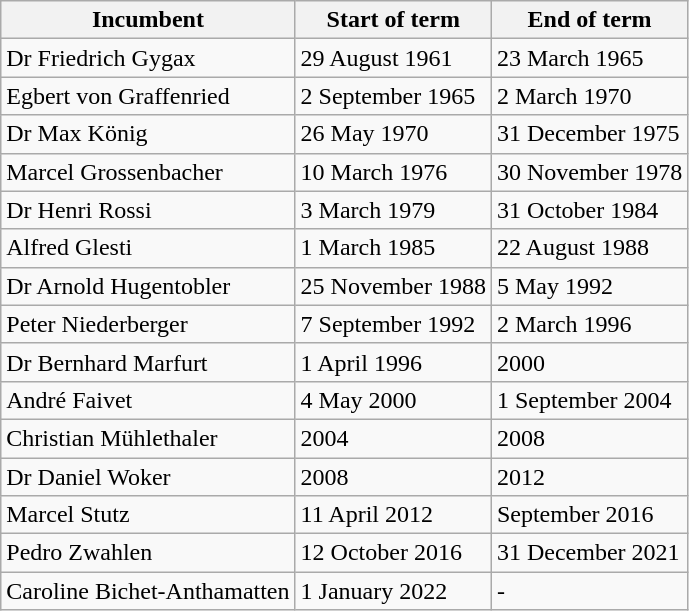<table class="wikitable">
<tr>
<th>Incumbent</th>
<th>Start of term</th>
<th>End of term</th>
</tr>
<tr>
<td>Dr Friedrich Gygax</td>
<td>29 August 1961</td>
<td>23 March 1965</td>
</tr>
<tr>
<td>Egbert von Graffenried</td>
<td>2 September 1965</td>
<td>2 March 1970</td>
</tr>
<tr>
<td>Dr Max König</td>
<td>26 May 1970</td>
<td>31 December 1975</td>
</tr>
<tr>
<td>Marcel Grossenbacher</td>
<td>10 March 1976</td>
<td>30 November 1978</td>
</tr>
<tr>
<td>Dr Henri Rossi</td>
<td>3 March 1979</td>
<td>31 October 1984</td>
</tr>
<tr>
<td>Alfred Glesti</td>
<td>1 March 1985</td>
<td>22 August 1988</td>
</tr>
<tr>
<td>Dr Arnold Hugentobler</td>
<td>25 November 1988</td>
<td>5 May 1992</td>
</tr>
<tr>
<td>Peter Niederberger</td>
<td>7 September 1992</td>
<td>2 March 1996</td>
</tr>
<tr>
<td>Dr Bernhard Marfurt</td>
<td>1 April 1996</td>
<td>2000</td>
</tr>
<tr>
<td>André Faivet</td>
<td>4 May 2000</td>
<td>1 September 2004</td>
</tr>
<tr>
<td>Christian Mühlethaler</td>
<td>2004</td>
<td>2008</td>
</tr>
<tr>
<td>Dr Daniel Woker</td>
<td>2008</td>
<td>2012</td>
</tr>
<tr>
<td>Marcel Stutz</td>
<td>11 April 2012</td>
<td>September 2016</td>
</tr>
<tr>
<td>Pedro Zwahlen</td>
<td>12 October 2016</td>
<td>31 December 2021</td>
</tr>
<tr>
<td>Caroline Bichet-Anthamatten</td>
<td>1 January 2022</td>
<td>-</td>
</tr>
</table>
